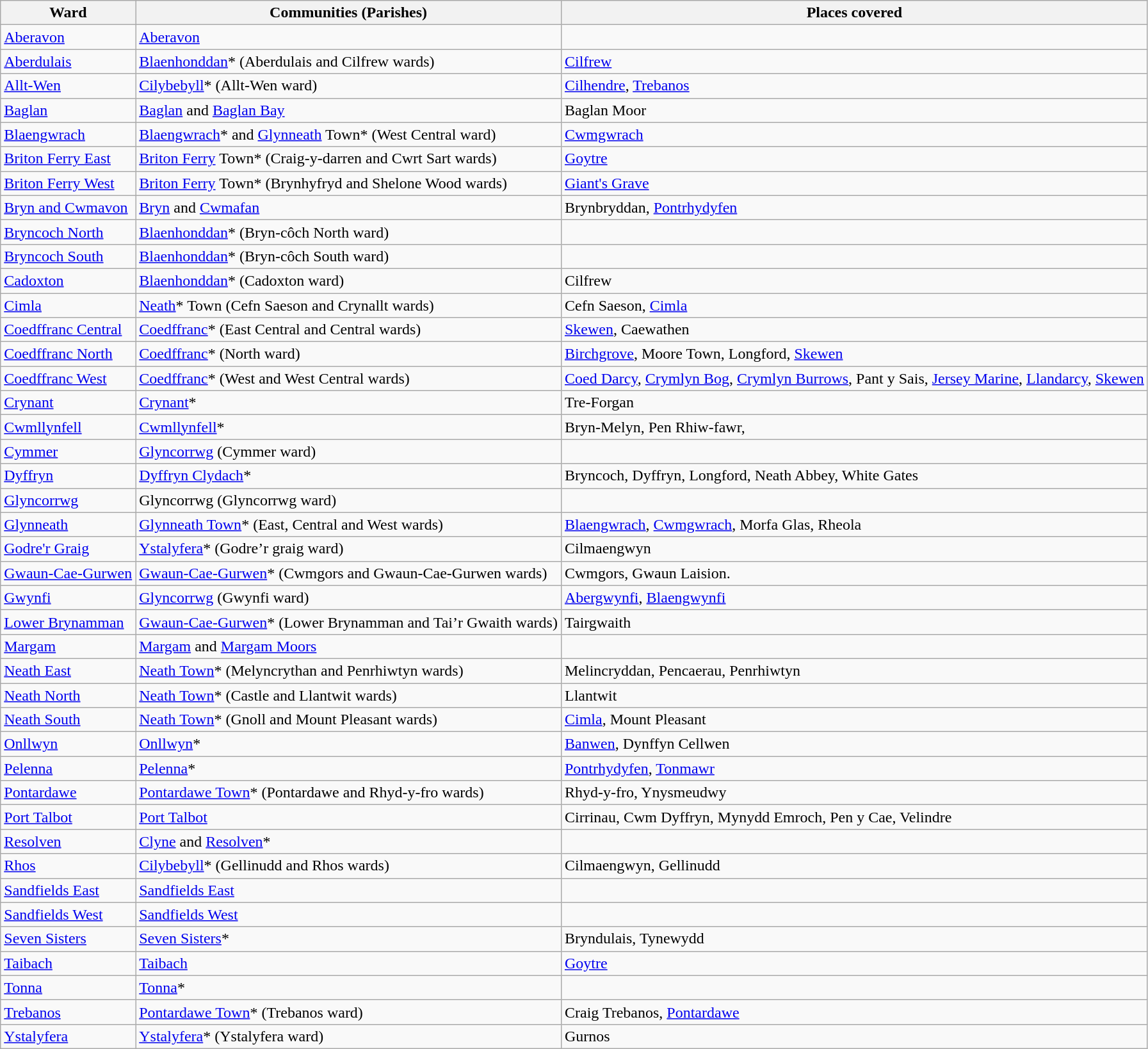<table class="wikitable sortable">
<tr>
<th>Ward</th>
<th>Communities (Parishes)</th>
<th>Places covered</th>
</tr>
<tr>
<td><a href='#'>Aberavon</a></td>
<td><a href='#'>Aberavon</a></td>
<td></td>
</tr>
<tr>
<td><a href='#'>Aberdulais</a></td>
<td><a href='#'>Blaenhonddan</a>* (Aberdulais and Cilfrew wards)</td>
<td><a href='#'>Cilfrew</a></td>
</tr>
<tr>
<td><a href='#'>Allt-Wen</a></td>
<td><a href='#'>Cilybebyll</a>* (Allt-Wen ward)</td>
<td><a href='#'>Cilhendre</a>, <a href='#'>Trebanos</a></td>
</tr>
<tr>
<td><a href='#'>Baglan</a></td>
<td><a href='#'>Baglan</a> and <a href='#'>Baglan Bay</a></td>
<td>Baglan Moor</td>
</tr>
<tr>
<td><a href='#'>Blaengwrach</a></td>
<td><a href='#'>Blaengwrach</a>* and <a href='#'>Glynneath</a> Town* (West Central ward)</td>
<td><a href='#'>Cwmgwrach</a></td>
</tr>
<tr>
<td><a href='#'>Briton Ferry East</a></td>
<td><a href='#'>Briton Ferry</a> Town* (Craig-y-darren and Cwrt Sart wards)</td>
<td><a href='#'>Goytre</a></td>
</tr>
<tr>
<td><a href='#'>Briton Ferry West</a></td>
<td><a href='#'>Briton Ferry</a> Town* (Brynhyfryd and Shelone Wood wards)</td>
<td><a href='#'>Giant's Grave</a></td>
</tr>
<tr>
<td><a href='#'>Bryn and Cwmavon</a></td>
<td><a href='#'>Bryn</a> and <a href='#'>Cwmafan</a></td>
<td>Brynbryddan, <a href='#'>Pontrhydyfen</a></td>
</tr>
<tr>
<td><a href='#'>Bryncoch North</a></td>
<td><a href='#'>Blaenhonddan</a>* (Bryn-côch North ward)</td>
<td></td>
</tr>
<tr>
<td><a href='#'>Bryncoch South</a></td>
<td><a href='#'>Blaenhonddan</a>* (Bryn-côch South ward)</td>
<td></td>
</tr>
<tr>
<td><a href='#'>Cadoxton</a></td>
<td><a href='#'>Blaenhonddan</a>* (Cadoxton ward)</td>
<td>Cilfrew</td>
</tr>
<tr>
<td><a href='#'>Cimla</a></td>
<td><a href='#'>Neath</a>* Town (Cefn Saeson and Crynallt wards)</td>
<td>Cefn Saeson, <a href='#'>Cimla</a></td>
</tr>
<tr>
<td><a href='#'>Coedffranc Central</a></td>
<td><a href='#'>Coedffranc</a>* (East Central and Central wards)</td>
<td><a href='#'>Skewen</a>, Caewathen</td>
</tr>
<tr>
<td><a href='#'>Coedffranc North</a></td>
<td><a href='#'>Coedffranc</a>* (North ward)</td>
<td><a href='#'>Birchgrove</a>, Moore Town, Longford, <a href='#'>Skewen</a></td>
</tr>
<tr>
<td><a href='#'>Coedffranc West</a></td>
<td><a href='#'>Coedffranc</a>* (West and West Central wards)</td>
<td><a href='#'>Coed Darcy</a>, <a href='#'>Crymlyn Bog</a>, <a href='#'>Crymlyn Burrows</a>, Pant y Sais, <a href='#'>Jersey Marine</a>, <a href='#'>Llandarcy</a>, <a href='#'>Skewen</a></td>
</tr>
<tr>
<td><a href='#'>Crynant</a></td>
<td><a href='#'>Crynant</a>*</td>
<td>Tre-Forgan</td>
</tr>
<tr>
<td><a href='#'>Cwmllynfell</a></td>
<td><a href='#'>Cwmllynfell</a>*</td>
<td>Bryn-Melyn, Pen Rhiw-fawr,</td>
</tr>
<tr>
<td><a href='#'>Cymmer</a></td>
<td><a href='#'>Glyncorrwg</a> (Cymmer ward)</td>
<td></td>
</tr>
<tr>
<td><a href='#'>Dyffryn</a></td>
<td><a href='#'>Dyffryn Clydach</a>*</td>
<td>Bryncoch, Dyffryn, Longford, Neath Abbey, White Gates</td>
</tr>
<tr>
<td><a href='#'>Glyncorrwg</a></td>
<td>Glyncorrwg (Glyncorrwg ward)</td>
<td></td>
</tr>
<tr>
<td><a href='#'>Glynneath</a></td>
<td><a href='#'>Glynneath Town</a>* (East, Central and West wards)</td>
<td><a href='#'>Blaengwrach</a>, <a href='#'>Cwmgwrach</a>, Morfa Glas, Rheola</td>
</tr>
<tr>
<td><a href='#'>Godre'r Graig</a></td>
<td><a href='#'>Ystalyfera</a>* (Godre’r graig ward)</td>
<td>Cilmaengwyn</td>
</tr>
<tr>
<td><a href='#'>Gwaun-Cae-Gurwen</a></td>
<td><a href='#'>Gwaun-Cae-Gurwen</a>* (Cwmgors and Gwaun-Cae-Gurwen wards)</td>
<td>Cwmgors, Gwaun Laision.</td>
</tr>
<tr>
<td><a href='#'>Gwynfi</a></td>
<td><a href='#'>Glyncorrwg</a> (Gwynfi ward)</td>
<td><a href='#'>Abergwynfi</a>, <a href='#'>Blaengwynfi</a></td>
</tr>
<tr>
<td><a href='#'>Lower Brynamman</a></td>
<td><a href='#'>Gwaun-Cae-Gurwen</a>* (Lower Brynamman and Tai’r Gwaith wards)</td>
<td>Tairgwaith</td>
</tr>
<tr>
<td><a href='#'>Margam</a></td>
<td><a href='#'>Margam</a> and <a href='#'>Margam Moors</a></td>
<td></td>
</tr>
<tr>
<td><a href='#'>Neath East</a></td>
<td><a href='#'>Neath Town</a>* (Melyncrythan and Penrhiwtyn wards)</td>
<td>Melincryddan, Pencaerau, Penrhiwtyn</td>
</tr>
<tr>
<td><a href='#'>Neath North</a></td>
<td><a href='#'>Neath Town</a>* (Castle and Llantwit wards)</td>
<td>Llantwit</td>
</tr>
<tr>
<td><a href='#'>Neath South</a></td>
<td><a href='#'>Neath Town</a>* (Gnoll and Mount Pleasant wards)</td>
<td><a href='#'>Cimla</a>, Mount Pleasant</td>
</tr>
<tr>
<td><a href='#'>Onllwyn</a></td>
<td><a href='#'>Onllwyn</a>*</td>
<td><a href='#'>Banwen</a>, Dynffyn Cellwen</td>
</tr>
<tr>
<td><a href='#'>Pelenna</a></td>
<td><a href='#'>Pelenna</a>*</td>
<td><a href='#'>Pontrhydyfen</a>, <a href='#'>Tonmawr</a></td>
</tr>
<tr>
<td><a href='#'>Pontardawe</a></td>
<td><a href='#'>Pontardawe Town</a>* (Pontardawe and Rhyd-y-fro wards)</td>
<td>Rhyd-y-fro, Ynysmeudwy</td>
</tr>
<tr>
<td><a href='#'>Port Talbot</a></td>
<td><a href='#'>Port Talbot</a></td>
<td>Cirrinau, Cwm Dyffryn, Mynydd Emroch, Pen y Cae, Velindre</td>
</tr>
<tr>
<td><a href='#'>Resolven</a></td>
<td><a href='#'>Clyne</a> and <a href='#'>Resolven</a>*</td>
<td></td>
</tr>
<tr>
<td><a href='#'>Rhos</a></td>
<td><a href='#'>Cilybebyll</a>* (Gellinudd and Rhos wards)</td>
<td>Cilmaengwyn, Gellinudd</td>
</tr>
<tr>
<td><a href='#'>Sandfields East</a></td>
<td><a href='#'>Sandfields East</a></td>
<td></td>
</tr>
<tr>
<td><a href='#'>Sandfields West</a></td>
<td><a href='#'>Sandfields West</a></td>
<td></td>
</tr>
<tr>
<td><a href='#'>Seven Sisters</a></td>
<td><a href='#'>Seven Sisters</a>*</td>
<td>Bryndulais, Tynewydd</td>
</tr>
<tr>
<td><a href='#'>Taibach</a></td>
<td><a href='#'>Taibach</a></td>
<td><a href='#'>Goytre</a></td>
</tr>
<tr>
<td><a href='#'>Tonna</a></td>
<td><a href='#'>Tonna</a>*</td>
<td></td>
</tr>
<tr>
<td><a href='#'>Trebanos</a></td>
<td><a href='#'>Pontardawe Town</a>* (Trebanos ward)</td>
<td>Craig Trebanos, <a href='#'>Pontardawe</a></td>
</tr>
<tr>
<td><a href='#'>Ystalyfera</a></td>
<td><a href='#'>Ystalyfera</a>* (Ystalyfera ward)</td>
<td>Gurnos</td>
</tr>
</table>
